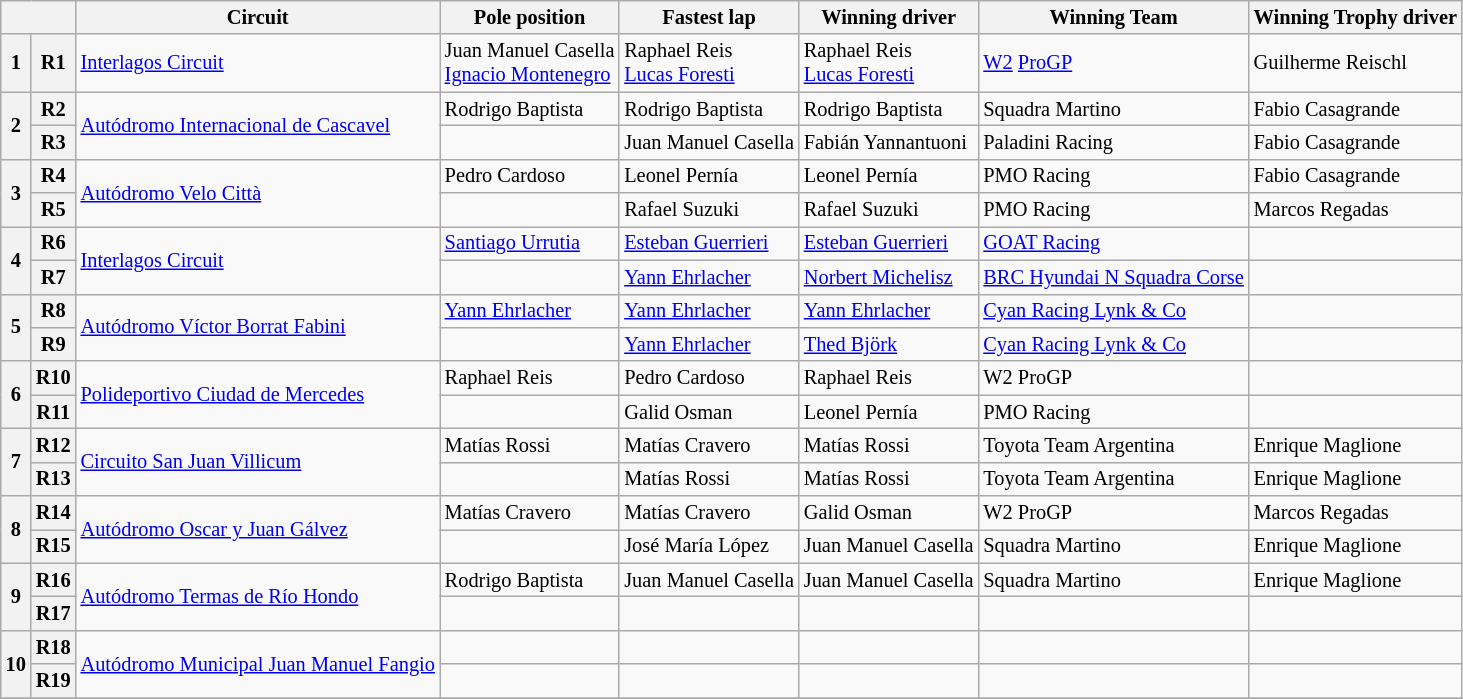<table class="wikitable" style="font-size: 85%">
<tr>
<th colspan="2"></th>
<th>Circuit</th>
<th>Pole position</th>
<th>Fastest lap</th>
<th>Winning driver</th>
<th>Winning Team</th>
<th>Winning Trophy driver</th>
</tr>
<tr>
<th>1</th>
<th>R1</th>
<td> <a href='#'>Interlagos Circuit</a></td>
<td> Juan Manuel Casella<br> <a href='#'>Ignacio Montenegro</a></td>
<td> Raphael Reis<br> <a href='#'>Lucas Foresti</a></td>
<td> Raphael Reis<br> <a href='#'>Lucas Foresti</a></td>
<td> <a href='#'>W2</a> <a href='#'>ProGP</a></td>
<td> Guilherme Reischl</td>
</tr>
<tr>
<th rowspan="2">2</th>
<th>R2</th>
<td rowspan="2"> <a href='#'>Autódromo Internacional de Cascavel</a></td>
<td> Rodrigo Baptista</td>
<td> Rodrigo Baptista</td>
<td> Rodrigo Baptista</td>
<td> Squadra Martino</td>
<td> Fabio Casagrande</td>
</tr>
<tr>
<th>R3</th>
<td></td>
<td> Juan Manuel Casella</td>
<td> Fabián Yannantuoni</td>
<td> Paladini Racing</td>
<td> Fabio Casagrande</td>
</tr>
<tr>
<th rowspan="2">3</th>
<th>R4</th>
<td rowspan="2"> <a href='#'>Autódromo Velo Città</a></td>
<td> Pedro Cardoso</td>
<td> Leonel Pernía</td>
<td> Leonel Pernía</td>
<td> PMO Racing</td>
<td> Fabio Casagrande</td>
</tr>
<tr>
<th>R5</th>
<td></td>
<td> Rafael Suzuki</td>
<td> Rafael Suzuki</td>
<td> PMO Racing</td>
<td> Marcos Regadas</td>
</tr>
<tr>
<th rowspan="2">4</th>
<th>R6</th>
<td rowspan="2"> <a href='#'>Interlagos Circuit</a></td>
<td> <a href='#'>Santiago Urrutia</a></td>
<td> <a href='#'>Esteban Guerrieri</a></td>
<td> <a href='#'>Esteban Guerrieri</a></td>
<td> <a href='#'>GOAT Racing</a></td>
<td></td>
</tr>
<tr>
<th>R7</th>
<td></td>
<td> <a href='#'>Yann Ehrlacher</a></td>
<td> <a href='#'>Norbert Michelisz</a></td>
<td> <a href='#'>BRC Hyundai N Squadra Corse</a></td>
<td></td>
</tr>
<tr>
<th rowspan="2">5</th>
<th>R8</th>
<td rowspan="2"> <a href='#'>Autódromo Víctor Borrat Fabini</a></td>
<td> <a href='#'>Yann Ehrlacher</a></td>
<td> <a href='#'>Yann Ehrlacher</a></td>
<td> <a href='#'>Yann Ehrlacher</a></td>
<td> <a href='#'>Cyan Racing Lynk & Co</a></td>
<td></td>
</tr>
<tr>
<th>R9</th>
<td></td>
<td> <a href='#'>Yann Ehrlacher</a></td>
<td> <a href='#'>Thed Björk</a></td>
<td> <a href='#'>Cyan Racing Lynk & Co</a></td>
<td></td>
</tr>
<tr>
<th rowspan="2">6</th>
<th>R10</th>
<td rowspan="2"> <a href='#'>Polideportivo Ciudad de Mercedes</a></td>
<td> Raphael Reis</td>
<td> Pedro Cardoso</td>
<td> Raphael Reis</td>
<td> W2 ProGP</td>
<td></td>
</tr>
<tr>
<th>R11</th>
<td></td>
<td> Galid Osman</td>
<td> Leonel Pernía</td>
<td> PMO Racing</td>
<td></td>
</tr>
<tr>
<th rowspan="2">7</th>
<th>R12</th>
<td rowspan="2"> <a href='#'>Circuito San Juan Villicum</a></td>
<td> Matías Rossi</td>
<td> Matías Cravero</td>
<td> Matías Rossi</td>
<td> Toyota Team Argentina</td>
<td> Enrique Maglione</td>
</tr>
<tr>
<th>R13</th>
<td></td>
<td> Matías Rossi</td>
<td> Matías Rossi</td>
<td> Toyota Team Argentina</td>
<td> Enrique Maglione</td>
</tr>
<tr>
<th rowspan="2">8</th>
<th>R14</th>
<td rowspan="2"> <a href='#'>Autódromo Oscar y Juan Gálvez</a></td>
<td> Matías Cravero</td>
<td> Matías Cravero</td>
<td> Galid Osman</td>
<td> W2 ProGP</td>
<td> Marcos Regadas</td>
</tr>
<tr>
<th>R15</th>
<td></td>
<td> José María López</td>
<td> Juan Manuel Casella</td>
<td> Squadra Martino</td>
<td> Enrique Maglione</td>
</tr>
<tr>
<th rowspan="2">9</th>
<th>R16</th>
<td rowspan="2"> <a href='#'>Autódromo Termas de Río Hondo</a></td>
<td> Rodrigo Baptista</td>
<td> Juan Manuel Casella</td>
<td> Juan Manuel Casella</td>
<td> Squadra Martino</td>
<td> Enrique Maglione</td>
</tr>
<tr>
<th>R17</th>
<td></td>
<td></td>
<td></td>
<td></td>
<td></td>
</tr>
<tr>
<th rowspan="2">10</th>
<th>R18</th>
<td rowspan="2"> <a href='#'>Autódromo Municipal Juan Manuel Fangio</a></td>
<td></td>
<td></td>
<td></td>
<td></td>
<td></td>
</tr>
<tr>
<th>R19</th>
<td></td>
<td></td>
<td></td>
<td></td>
<td></td>
</tr>
<tr>
</tr>
</table>
